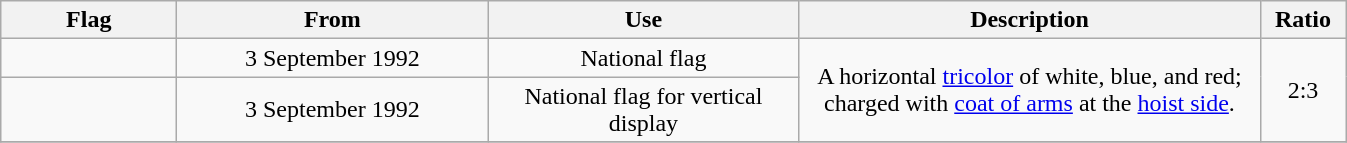<table class="wikitable" style="text-align:center;">
<tr>
<th width="110">Flag</th>
<th width="200">From</th>
<th width="200">Use</th>
<th width="300">Description</th>
<th width="50">Ratio</th>
</tr>
<tr>
<td rowspan="1"></td>
<td>3 September 1992</td>
<td>National flag </td>
<td rowspan="2">A horizontal <a href='#'>tricolor</a> of white, blue, and red; charged with <a href='#'>coat of arms</a> at the <a href='#'>hoist side</a>.</td>
<td rowspan="2">2:3</td>
</tr>
<tr>
<td rowspan="1"></td>
<td>3 September 1992</td>
<td>National flag for vertical display  </td>
</tr>
<tr>
</tr>
</table>
